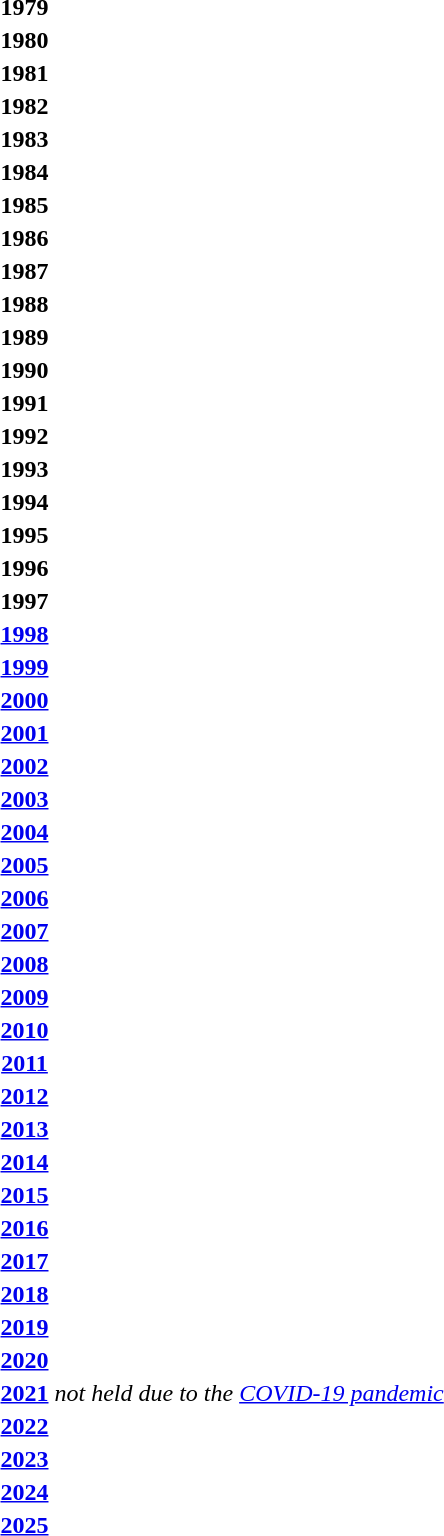<table>
<tr>
<th>1979</th>
<td></td>
<td></td>
<td></td>
</tr>
<tr>
<th>1980</th>
<td></td>
<td></td>
<td></td>
</tr>
<tr>
<th>1981</th>
<td></td>
<td></td>
<td></td>
</tr>
<tr>
<th>1982</th>
<td></td>
<td></td>
<td></td>
</tr>
<tr>
<th>1983</th>
<td></td>
<td></td>
<td></td>
</tr>
<tr>
<th>1984</th>
<td></td>
<td></td>
<td></td>
</tr>
<tr>
<th>1985</th>
<td></td>
<td></td>
<td></td>
</tr>
<tr>
<th>1986</th>
<td></td>
<td></td>
<td></td>
</tr>
<tr>
<th>1987</th>
<td></td>
<td></td>
<td></td>
</tr>
<tr>
<th>1988</th>
<td></td>
<td></td>
<td></td>
</tr>
<tr>
<th>1989</th>
<td></td>
<td></td>
<td></td>
</tr>
<tr>
<th>1990</th>
<td></td>
<td></td>
<td></td>
</tr>
<tr>
<th>1991</th>
<td></td>
<td></td>
<td></td>
</tr>
<tr>
<th>1992</th>
<td></td>
<td></td>
<td></td>
</tr>
<tr>
<th>1993</th>
<td></td>
<td></td>
<td></td>
</tr>
<tr>
<th>1994</th>
<td></td>
<td></td>
<td></td>
</tr>
<tr>
<th>1995</th>
<td></td>
<td></td>
<td></td>
</tr>
<tr>
<th>1996</th>
<td></td>
<td></td>
<td></td>
</tr>
<tr>
<th>1997</th>
<td></td>
<td></td>
<td></td>
</tr>
<tr>
<th><a href='#'>1998</a></th>
<td></td>
<td></td>
<td></td>
</tr>
<tr>
<th><a href='#'>1999</a></th>
<td></td>
<td></td>
<td></td>
</tr>
<tr>
<th><a href='#'>2000</a></th>
<td></td>
<td></td>
<td></td>
</tr>
<tr>
<th><a href='#'>2001</a></th>
<td></td>
<td></td>
<td></td>
</tr>
<tr>
<th><a href='#'>2002</a></th>
<td></td>
<td></td>
<td></td>
</tr>
<tr>
<th><a href='#'>2003</a></th>
<td></td>
<td></td>
<td></td>
</tr>
<tr>
<th><a href='#'>2004</a></th>
<td></td>
<td></td>
<td></td>
</tr>
<tr>
<th><a href='#'>2005</a></th>
<td></td>
<td></td>
<td></td>
</tr>
<tr>
<th><a href='#'>2006</a></th>
<td></td>
<td></td>
<td></td>
</tr>
<tr>
<th><a href='#'>2007</a></th>
<td></td>
<td></td>
<td></td>
</tr>
<tr>
<th><a href='#'>2008</a></th>
<td></td>
<td></td>
<td></td>
</tr>
<tr>
<th><a href='#'>2009</a></th>
<td></td>
<td></td>
<td></td>
</tr>
<tr>
<th><a href='#'>2010</a></th>
<td></td>
<td></td>
<td></td>
</tr>
<tr>
<th><a href='#'>2011</a></th>
<td></td>
<td></td>
<td></td>
</tr>
<tr>
<th><a href='#'>2012</a></th>
<td></td>
<td></td>
<td></td>
</tr>
<tr>
<th><a href='#'>2013</a></th>
<td></td>
<td></td>
<td></td>
</tr>
<tr>
<th><a href='#'>2014</a></th>
<td></td>
<td></td>
<td></td>
</tr>
<tr>
<th><a href='#'>2015</a></th>
<td></td>
<td></td>
<td></td>
</tr>
<tr>
<th><a href='#'>2016</a></th>
<td></td>
<td></td>
<td></td>
</tr>
<tr>
<th><a href='#'>2017</a></th>
<td></td>
<td></td>
<td></td>
</tr>
<tr>
<th><a href='#'>2018</a></th>
<td></td>
<td></td>
<td></td>
</tr>
<tr>
<th><a href='#'>2019</a></th>
<td></td>
<td></td>
<td></td>
</tr>
<tr>
<th><a href='#'>2020</a></th>
<td></td>
<td></td>
<td></td>
</tr>
<tr>
<th><a href='#'>2021</a></th>
<td colspan=3 align=center><em>not held due to the <a href='#'>COVID-19 pandemic</a></em></td>
</tr>
<tr>
<th><a href='#'>2022</a></th>
<td></td>
<td></td>
<td></td>
</tr>
<tr>
<th><a href='#'>2023</a></th>
<td></td>
<td></td>
<td></td>
</tr>
<tr>
<th><a href='#'>2024</a></th>
<td></td>
<td></td>
<td></td>
</tr>
<tr>
<th><a href='#'>2025</a></th>
<td></td>
<td></td>
<td></td>
</tr>
<tr>
</tr>
</table>
